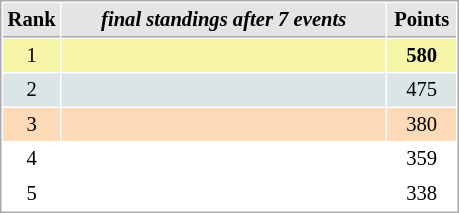<table cellspacing="1" cellpadding="3" style="border:1px solid #AAAAAA;font-size:86%">
<tr style="background-color: #E4E4E4;">
<th style="border-bottom:1px solid #AAAAAA; width: 10px;">Rank</th>
<th style="border-bottom:1px solid #AAAAAA; width: 210px;"><em>final standings after 7 events</em></th>
<th style="border-bottom:1px solid #AAAAAA; width: 40px;">Points</th>
</tr>
<tr style="background:#f7f6a8;">
<td align=center>1</td>
<td><strong></strong></td>
<td align=center><strong>580</strong></td>
</tr>
<tr style="background:#dce5e5;">
<td align=center>2</td>
<td></td>
<td align=center>475</td>
</tr>
<tr style="background:#ffdab9;">
<td align=center>3</td>
<td></td>
<td align=center>380</td>
</tr>
<tr>
<td align=center>4</td>
<td></td>
<td align=center>359</td>
</tr>
<tr>
<td align=center>5</td>
<td></td>
<td align=center>338</td>
</tr>
</table>
